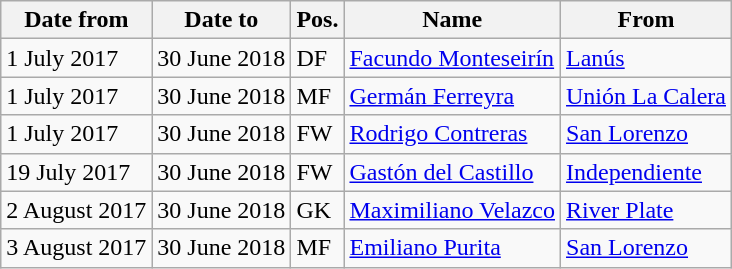<table class="wikitable">
<tr>
<th>Date from</th>
<th>Date to</th>
<th>Pos.</th>
<th>Name</th>
<th>From</th>
</tr>
<tr>
<td>1 July 2017</td>
<td>30 June 2018</td>
<td>DF</td>
<td> <a href='#'>Facundo Monteseirín</a></td>
<td> <a href='#'>Lanús</a></td>
</tr>
<tr>
<td>1 July 2017</td>
<td>30 June 2018</td>
<td>MF</td>
<td> <a href='#'>Germán Ferreyra</a></td>
<td> <a href='#'>Unión La Calera</a></td>
</tr>
<tr>
<td>1 July 2017</td>
<td>30 June 2018</td>
<td>FW</td>
<td> <a href='#'>Rodrigo Contreras</a></td>
<td> <a href='#'>San Lorenzo</a></td>
</tr>
<tr>
<td>19 July 2017</td>
<td>30 June 2018</td>
<td>FW</td>
<td> <a href='#'>Gastón del Castillo</a></td>
<td> <a href='#'>Independiente</a></td>
</tr>
<tr>
<td>2 August 2017</td>
<td>30 June 2018</td>
<td>GK</td>
<td> <a href='#'>Maximiliano Velazco</a></td>
<td> <a href='#'>River Plate</a></td>
</tr>
<tr>
<td>3 August 2017</td>
<td>30 June 2018</td>
<td>MF</td>
<td> <a href='#'>Emiliano Purita</a></td>
<td> <a href='#'>San Lorenzo</a></td>
</tr>
</table>
